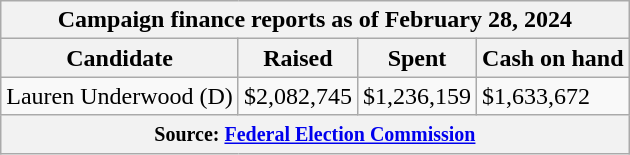<table class="wikitable sortable">
<tr>
<th colspan=4>Campaign finance reports as of February 28, 2024</th>
</tr>
<tr style="text-align:center;">
<th>Candidate</th>
<th>Raised</th>
<th>Spent</th>
<th>Cash on hand</th>
</tr>
<tr>
<td>Lauren Underwood (D)</td>
<td>$2,082,745</td>
<td>$1,236,159</td>
<td>$1,633,672</td>
</tr>
<tr>
<th colspan="4"><small>Source: <a href='#'>Federal Election Commission</a></small></th>
</tr>
</table>
